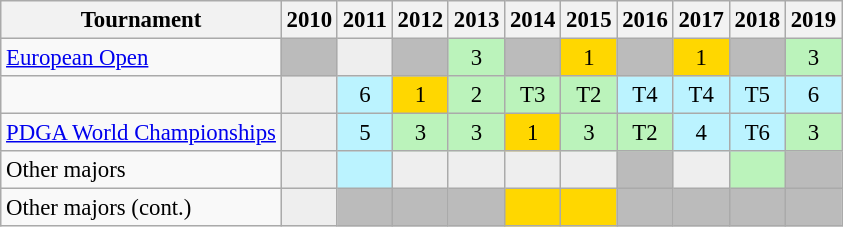<table class="wikitable" style="font-size:95%;text-align:center;">
<tr>
<th>Tournament</th>
<th>2010</th>
<th>2011</th>
<th>2012</th>
<th>2013</th>
<th>2014</th>
<th>2015</th>
<th>2016</th>
<th>2017</th>
<th>2018</th>
<th>2019</th>
</tr>
<tr>
<td align=left><a href='#'>European Open</a></td>
<td style="background:#BBBBBB;"></td>
<td style="background:#EEEEEE;"></td>
<td style="background:#BBBBBB;"></td>
<td style="background:#BBF3BB;">3</td>
<td style="background:#BBBBBB;"></td>
<td style="background:gold;">1</td>
<td style="background:#BBBBBB;"></td>
<td style="background:gold;">1</td>
<td style="background:#BBBBBB;"></td>
<td style="background:#BBF3BB;">3</td>
</tr>
<tr>
<td align=left></td>
<td style="background:#EEEEEE;"></td>
<td style="background:#BBF3FF;">6</td>
<td style="background:gold;">1</td>
<td style="background:#BBF3BB;">2</td>
<td style="background:#BBF3BB;">T3</td>
<td style="background:#BBF3BB;">T2</td>
<td style="background:#BBF3FF;">T4</td>
<td style="background:#BBF3FF;">T4</td>
<td style="background:#BBF3FF;">T5</td>
<td style="background:#BBF3FF;">6</td>
</tr>
<tr>
<td align=left><a href='#'>PDGA World Championships</a></td>
<td style="background:#EEEEEE;"></td>
<td style="background:#BBF3FF;">5</td>
<td style="background:#BBF3BB;">3</td>
<td style="background:#BBF3BB;">3</td>
<td style="background:gold;">1</td>
<td style="background:#BBF3BB;">3</td>
<td style="background:#BBF3BB;">T2</td>
<td style="background:#BBF3FF;">4</td>
<td style="background:#BBF3FF;">T6</td>
<td style="background:#BBF3BB;">3</td>
</tr>
<tr>
<td align=left>Other majors</td>
<td style="background:#EEEEEE;"></td>
<td style="background:#BBF3FF;"></td>
<td style="background:#EEEEEE;"></td>
<td style="background:#EEEEEE;"></td>
<td style="background:#EEEEEE;"></td>
<td style="background:#EEEEEE;"></td>
<td style="background:#BBBBBB;"></td>
<td style="background:#EEEEEE;"></td>
<td style="background:#BBF3BB;"></td>
<td style="background:#BBBBBB;"></td>
</tr>
<tr>
<td align=left>Other majors (cont.)</td>
<td style="background:#EEEEEE;"></td>
<td style="background:#BBBBBB;"></td>
<td style="background:#BBBBBB;"></td>
<td style="background:#BBBBBB;"></td>
<td style="background:gold;"></td>
<td style="background:gold;"></td>
<td style="background:#BBBBBB;"></td>
<td style="background:#BBBBBB;"></td>
<td style="background:#BBBBBB;"></td>
<td style="background:#BBBBBB;"></td>
</tr>
</table>
